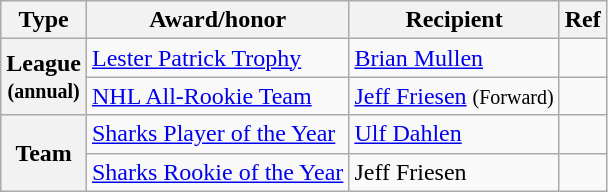<table class="wikitable">
<tr>
<th scope="col">Type</th>
<th scope="col">Award/honor</th>
<th scope="col">Recipient</th>
<th scope="col">Ref</th>
</tr>
<tr>
<th scope="row" rowspan="2">League<br><small>(annual)</small></th>
<td><a href='#'>Lester Patrick Trophy</a></td>
<td><a href='#'>Brian Mullen</a></td>
<td></td>
</tr>
<tr>
<td><a href='#'>NHL All-Rookie Team</a></td>
<td><a href='#'>Jeff Friesen</a> <small>(Forward)</small></td>
<td></td>
</tr>
<tr>
<th scope="row" rowspan="2">Team</th>
<td><a href='#'>Sharks Player of the Year</a></td>
<td><a href='#'>Ulf Dahlen</a></td>
<td></td>
</tr>
<tr>
<td><a href='#'>Sharks Rookie of the Year</a></td>
<td>Jeff Friesen</td>
<td></td>
</tr>
</table>
